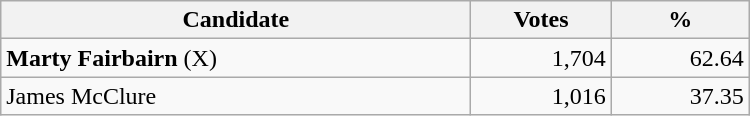<table style="width:500px;" class="wikitable">
<tr>
<th align="center">Candidate</th>
<th align="center">Votes</th>
<th align="center">%</th>
</tr>
<tr>
<td align="left"><strong>Marty Fairbairn</strong> (X)</td>
<td align="right">1,704</td>
<td align="right">62.64</td>
</tr>
<tr>
<td align="left">James McClure</td>
<td align="right">1,016</td>
<td align="right">37.35</td>
</tr>
</table>
